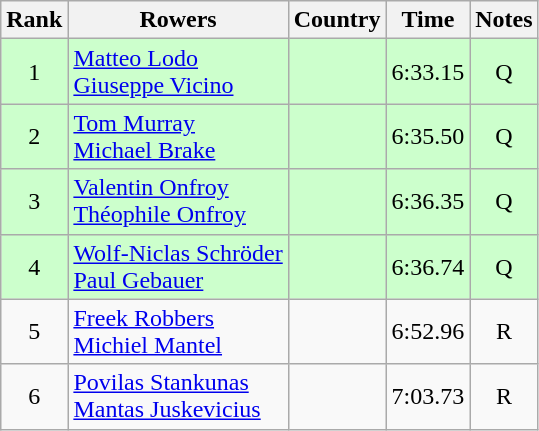<table class="wikitable" style="text-align:center">
<tr>
<th>Rank</th>
<th>Rowers</th>
<th>Country</th>
<th>Time</th>
<th>Notes</th>
</tr>
<tr bgcolor=ccffcc>
<td>1</td>
<td align="left"><a href='#'>Matteo Lodo</a><br><a href='#'>Giuseppe Vicino</a></td>
<td align="left"></td>
<td>6:33.15</td>
<td>Q</td>
</tr>
<tr bgcolor=ccffcc>
<td>2</td>
<td align="left"><a href='#'>Tom Murray</a><br><a href='#'>Michael Brake</a></td>
<td align="left"></td>
<td>6:35.50</td>
<td>Q</td>
</tr>
<tr bgcolor=ccffcc>
<td>3</td>
<td align="left"><a href='#'>Valentin Onfroy</a><br><a href='#'>Théophile Onfroy</a></td>
<td align="left"></td>
<td>6:36.35</td>
<td>Q</td>
</tr>
<tr bgcolor=ccffcc>
<td>4</td>
<td align="left"><a href='#'>Wolf-Niclas Schröder</a><br><a href='#'>Paul Gebauer</a></td>
<td align="left"></td>
<td>6:36.74</td>
<td>Q</td>
</tr>
<tr>
<td>5</td>
<td align="left"><a href='#'>Freek Robbers</a><br><a href='#'>Michiel Mantel</a></td>
<td align="left"></td>
<td>6:52.96</td>
<td>R</td>
</tr>
<tr>
<td>6</td>
<td align="left"><a href='#'>Povilas Stankunas</a><br><a href='#'>Mantas Juskevicius</a></td>
<td align="left"></td>
<td>7:03.73</td>
<td>R</td>
</tr>
</table>
